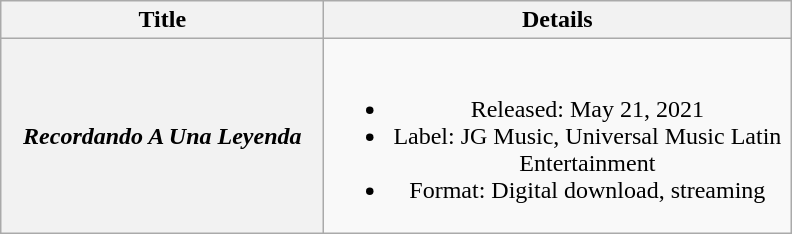<table class="wikitable plainrowheaders" style="text-align:center;">
<tr>
<th scope="col" style="width:13em;">Title</th>
<th scope="col" style="width:19em;">Details</th>
</tr>
<tr>
<th scope="row"><em>Recordando A Una Leyenda</em><br></th>
<td><br><ul><li>Released: May 21, 2021</li><li>Label: JG Music, Universal Music Latin Entertainment</li><li>Format: Digital download, streaming</li></ul></td>
</tr>
</table>
